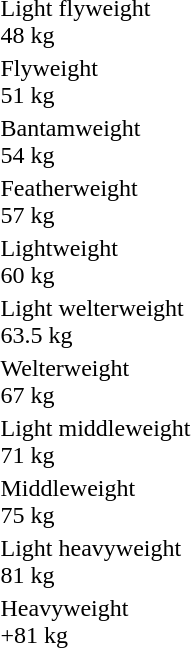<table>
<tr>
<td rowspan=2>Light flyweight<br>48 kg</td>
<td rowspan=2></td>
<td rowspan=2></td>
<td></td>
</tr>
<tr>
<td></td>
</tr>
<tr>
<td rowspan=2>Flyweight<br>51 kg</td>
<td rowspan=2></td>
<td rowspan=2></td>
<td></td>
</tr>
<tr>
<td></td>
</tr>
<tr>
<td rowspan=2>Bantamweight<br>54 kg</td>
<td rowspan=2></td>
<td rowspan=2></td>
<td></td>
</tr>
<tr>
<td></td>
</tr>
<tr>
<td rowspan=2>Featherweight<br>57 kg</td>
<td rowspan=2></td>
<td rowspan=2></td>
<td></td>
</tr>
<tr>
<td></td>
</tr>
<tr>
<td rowspan=2>Lightweight<br>60 kg</td>
<td rowspan=2></td>
<td rowspan=2></td>
<td></td>
</tr>
<tr>
<td></td>
</tr>
<tr>
<td rowspan=2>Light welterweight<br>63.5 kg</td>
<td rowspan=2></td>
<td rowspan=2></td>
<td></td>
</tr>
<tr>
<td></td>
</tr>
<tr>
<td rowspan=2>Welterweight<br>67 kg</td>
<td rowspan=2></td>
<td rowspan=2></td>
<td></td>
</tr>
<tr>
<td></td>
</tr>
<tr>
<td rowspan=2>Light middleweight<br>71 kg</td>
<td rowspan=2></td>
<td rowspan=2></td>
<td></td>
</tr>
<tr>
<td></td>
</tr>
<tr>
<td rowspan=2>Middleweight<br>75 kg</td>
<td rowspan=2></td>
<td rowspan=2></td>
<td></td>
</tr>
<tr>
<td></td>
</tr>
<tr>
<td rowspan=2>Light heavyweight<br>81 kg</td>
<td rowspan=2></td>
<td rowspan=2></td>
<td></td>
</tr>
<tr>
<td></td>
</tr>
<tr>
<td rowspan=2>Heavyweight<br>+81 kg</td>
<td rowspan=2></td>
<td rowspan=2></td>
<td></td>
</tr>
<tr>
<td></td>
</tr>
</table>
